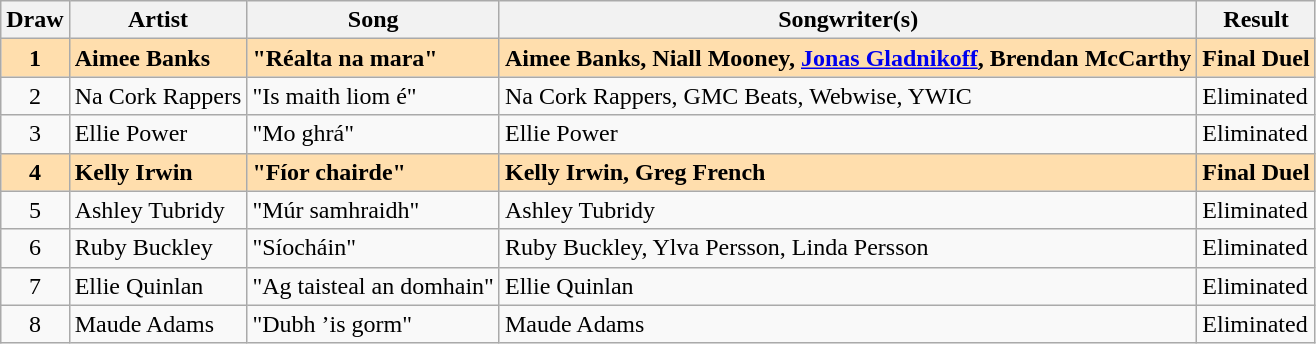<table class="sortable wikitable">
<tr>
<th>Draw</th>
<th>Artist</th>
<th>Song</th>
<th>Songwriter(s)</th>
<th>Result</th>
</tr>
<tr style="background:#ffdead;font-weight:bold">
<td align=center>1</td>
<td>Aimee Banks</td>
<td>"Réalta na mara"</td>
<td>Aimee Banks, Niall Mooney, <a href='#'>Jonas Gladnikoff</a>, Brendan McCarthy</td>
<td>Final Duel</td>
</tr>
<tr>
<td align=center>2</td>
<td>Na Cork Rappers</td>
<td>"Is maith liom é"</td>
<td>Na Cork Rappers, GMC Beats, Webwise, YWIC</td>
<td>Eliminated</td>
</tr>
<tr>
<td align=center>3</td>
<td>Ellie Power</td>
<td>"Mo ghrá"</td>
<td>Ellie Power</td>
<td>Eliminated</td>
</tr>
<tr style="background:#ffdead;font-weight:bold">
<td align=center>4</td>
<td>Kelly Irwin</td>
<td>"Fíor chairde"</td>
<td>Kelly Irwin, Greg French</td>
<td>Final Duel</td>
</tr>
<tr>
<td align=center>5</td>
<td>Ashley Tubridy</td>
<td>"Múr samhraidh"</td>
<td>Ashley Tubridy</td>
<td>Eliminated</td>
</tr>
<tr>
<td align=center>6</td>
<td>Ruby Buckley</td>
<td>"Síocháin"</td>
<td>Ruby Buckley, Ylva Persson, Linda Persson</td>
<td>Eliminated</td>
</tr>
<tr>
<td align=center>7</td>
<td>Ellie Quinlan</td>
<td>"Ag taisteal an domhain"</td>
<td>Ellie Quinlan</td>
<td>Eliminated</td>
</tr>
<tr>
<td align=center>8</td>
<td>Maude Adams</td>
<td>"Dubh ’is gorm"</td>
<td>Maude Adams</td>
<td>Eliminated</td>
</tr>
</table>
